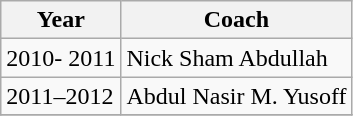<table class="wikitable">
<tr>
<th>Year</th>
<th>Coach</th>
</tr>
<tr>
<td>2010- 2011</td>
<td> Nick Sham Abdullah</td>
</tr>
<tr>
<td>2011–2012</td>
<td> Abdul Nasir M. Yusoff</td>
</tr>
<tr>
</tr>
</table>
